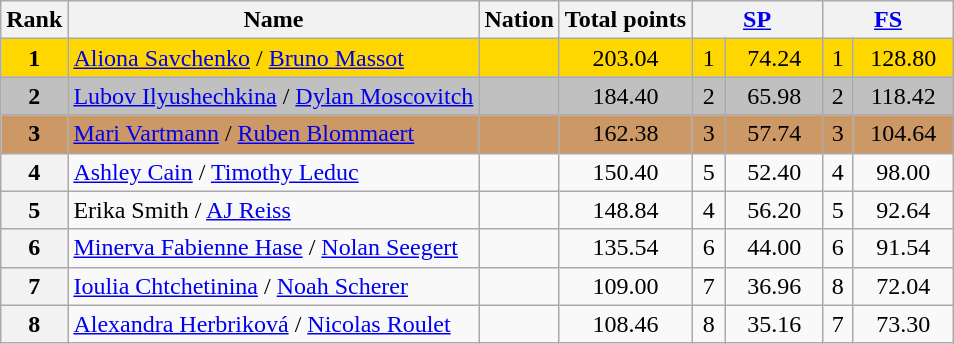<table class="wikitable sortable">
<tr>
<th>Rank</th>
<th>Name</th>
<th>Nation</th>
<th>Total points</th>
<th colspan="2" width="80px"><a href='#'>SP</a></th>
<th colspan="2" width="80px"><a href='#'>FS</a></th>
</tr>
<tr bgcolor="gold">
<td align="center"><strong>1</strong></td>
<td><a href='#'>Aliona Savchenko</a> / <a href='#'>Bruno Massot</a></td>
<td></td>
<td align="center">203.04</td>
<td align="center">1</td>
<td align="center">74.24</td>
<td align="center">1</td>
<td align="center">128.80</td>
</tr>
<tr bgcolor="silver">
<td align="center"><strong>2</strong></td>
<td><a href='#'>Lubov Ilyushechkina</a> / <a href='#'>Dylan Moscovitch</a></td>
<td></td>
<td align="center">184.40</td>
<td align="center">2</td>
<td align="center">65.98</td>
<td align="center">2</td>
<td align="center">118.42</td>
</tr>
<tr bgcolor="cc9966">
<td align="center"><strong>3</strong></td>
<td><a href='#'>Mari Vartmann</a> / <a href='#'>Ruben Blommaert</a></td>
<td></td>
<td align="center">162.38</td>
<td align="center">3</td>
<td align="center">57.74</td>
<td align="center">3</td>
<td align="center">104.64</td>
</tr>
<tr>
<th>4</th>
<td><a href='#'>Ashley Cain</a> / <a href='#'>Timothy Leduc</a></td>
<td></td>
<td align="center">150.40</td>
<td align="center">5</td>
<td align="center">52.40</td>
<td align="center">4</td>
<td align="center">98.00</td>
</tr>
<tr>
<th>5</th>
<td>Erika Smith / <a href='#'>AJ Reiss</a></td>
<td></td>
<td align="center">148.84</td>
<td align="center">4</td>
<td align="center">56.20</td>
<td align="center">5</td>
<td align="center">92.64</td>
</tr>
<tr>
<th>6</th>
<td><a href='#'>Minerva Fabienne Hase</a> / <a href='#'>Nolan Seegert</a></td>
<td></td>
<td align="center">135.54</td>
<td align="center">6</td>
<td align="center">44.00</td>
<td align="center">6</td>
<td align="center">91.54</td>
</tr>
<tr>
<th>7</th>
<td><a href='#'>Ioulia Chtchetinina</a> / <a href='#'>Noah Scherer</a></td>
<td></td>
<td align="center">109.00</td>
<td align="center">7</td>
<td align="center">36.96</td>
<td align="center">8</td>
<td align="center">72.04</td>
</tr>
<tr>
<th>8</th>
<td><a href='#'>Alexandra Herbriková</a> / <a href='#'>Nicolas Roulet</a></td>
<td></td>
<td align="center">108.46</td>
<td align="center">8</td>
<td align="center">35.16</td>
<td align="center">7</td>
<td align="center">73.30</td>
</tr>
</table>
